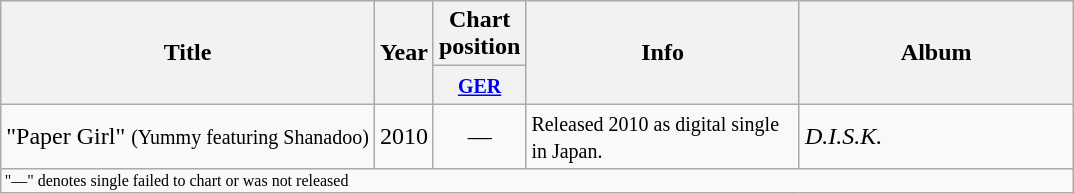<table class="wikitable">
<tr>
<th rowspan="2">Title</th>
<th rowspan="2">Year</th>
<th colspan="1">Chart position</th>
<th width="175" rowspan="2">Info</th>
<th width="175" rowspan="2">Album</th>
</tr>
<tr>
<th width="35"><small><a href='#'>GER</a><br></small></th>
</tr>
<tr>
<td>"Paper Girl" <small>(Yummy featuring Shanadoo)</small></td>
<td rowspan=1>2010</td>
<td align="center">—</td>
<td><small>Released 2010 as digital single in Japan.</small></td>
<td><em>D.I.S.K.</em></td>
</tr>
<tr>
<td colspan="30" style="font-size:8pt">"—" denotes single failed to chart or was not released</td>
</tr>
</table>
